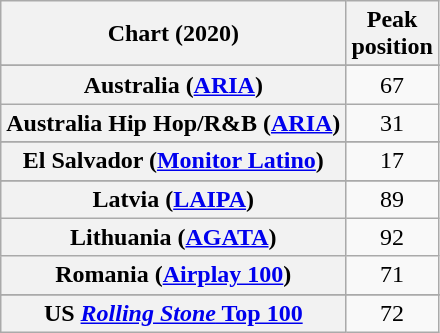<table class="wikitable sortable plainrowheaders" style="text-align:center">
<tr>
<th scope="col">Chart (2020)</th>
<th scope="col">Peak<br>position</th>
</tr>
<tr>
</tr>
<tr>
<th scope="row">Australia (<a href='#'>ARIA</a>)</th>
<td>67</td>
</tr>
<tr>
<th scope="row">Australia Hip Hop/R&B (<a href='#'>ARIA</a>)</th>
<td>31</td>
</tr>
<tr>
</tr>
<tr>
</tr>
<tr>
</tr>
<tr>
</tr>
<tr>
<th scope="row">El Salvador (<a href='#'>Monitor Latino</a>)</th>
<td>17</td>
</tr>
<tr>
</tr>
<tr>
</tr>
<tr>
<th scope="row">Latvia (<a href='#'>LAIPA</a>)</th>
<td>89</td>
</tr>
<tr>
<th scope="row">Lithuania (<a href='#'>AGATA</a>)</th>
<td>92</td>
</tr>
<tr>
<th scope="row">Romania (<a href='#'>Airplay 100</a>)</th>
<td>71</td>
</tr>
<tr>
</tr>
<tr>
</tr>
<tr>
</tr>
<tr>
</tr>
<tr>
</tr>
<tr>
</tr>
<tr>
<th scope="row">US <a href='#'><em>Rolling Stone</em> Top 100</a></th>
<td>72</td>
</tr>
</table>
